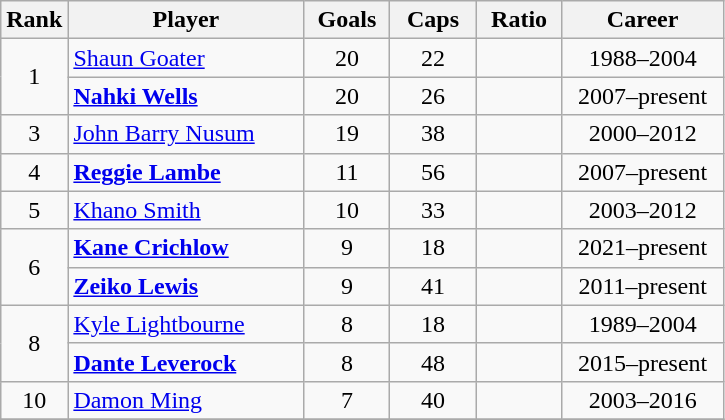<table class="wikitable sortable" style="text-align:center;">
<tr>
<th width=30px>Rank</th>
<th style="width:150px;">Player</th>
<th width=50px>Goals</th>
<th width=50px>Caps</th>
<th width=50px>Ratio</th>
<th style="width:100px;">Career</th>
</tr>
<tr>
<td rowspan=2>1</td>
<td style="text-align: left;"><a href='#'>Shaun Goater</a></td>
<td>20</td>
<td>22</td>
<td></td>
<td>1988–2004</td>
</tr>
<tr>
<td style="text-align: left;"><strong><a href='#'>Nahki Wells</a></strong></td>
<td>20</td>
<td>26</td>
<td></td>
<td>2007–present</td>
</tr>
<tr>
<td>3</td>
<td style="text-align: left;"><a href='#'>John Barry Nusum</a></td>
<td>19</td>
<td>38</td>
<td></td>
<td>2000–2012</td>
</tr>
<tr>
<td>4</td>
<td style="text-align: left;"><strong><a href='#'>Reggie Lambe</a></strong></td>
<td>11</td>
<td>56</td>
<td></td>
<td>2007–present</td>
</tr>
<tr>
<td>5</td>
<td style="text-align: left;"><a href='#'>Khano Smith</a></td>
<td>10</td>
<td>33</td>
<td></td>
<td>2003–2012</td>
</tr>
<tr>
<td rowspan=2>6</td>
<td style="text-align: left;"><strong><a href='#'>Kane Crichlow</a></strong></td>
<td>9</td>
<td>18</td>
<td></td>
<td>2021–present</td>
</tr>
<tr>
<td style="text-align: left;"><strong><a href='#'>Zeiko Lewis</a></strong></td>
<td>9</td>
<td>41</td>
<td></td>
<td>2011–present</td>
</tr>
<tr>
<td rowspan=2>8</td>
<td style="text-align: left;"><a href='#'>Kyle Lightbourne</a></td>
<td>8</td>
<td>18</td>
<td></td>
<td>1989–2004</td>
</tr>
<tr>
<td style="text-align: left;"><strong><a href='#'>Dante Leverock</a></strong></td>
<td>8</td>
<td>48</td>
<td></td>
<td>2015–present</td>
</tr>
<tr>
<td>10</td>
<td style="text-align: left;"><a href='#'>Damon Ming</a></td>
<td>7</td>
<td>40</td>
<td></td>
<td>2003–2016</td>
</tr>
<tr>
</tr>
</table>
